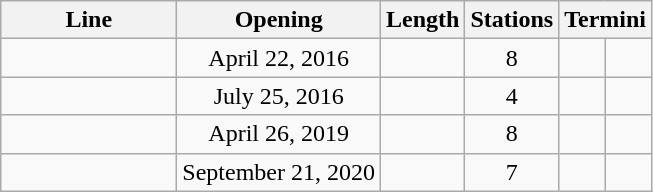<table class="wikitable sortable">
<tr>
<th>Line</th>
<th>Opening</th>
<th data-sort-type="number">Length</th>
<th data-sort-type="number">Stations</th>
<th colspan="2" class="unsortable">Termini</th>
</tr>
<tr>
<td width="110px" data-sort-value="A"></td>
<td style="text-align:center;">April 22, 2016</td>
<td></td>
<td style="text-align:center;">8</td>
<td></td>
<td></td>
</tr>
<tr>
<td width="110px" data-sort-value="B"></td>
<td style="text-align:center;">July 25, 2016</td>
<td></td>
<td style="text-align:center;">4</td>
<td></td>
<td></td>
</tr>
<tr>
<td width="110px" data-sort-value="G"></td>
<td style="text-align:center;">April 26, 2019</td>
<td></td>
<td style="text-align:center;">8</td>
<td></td>
<td></td>
</tr>
<tr>
<td width="110px" data-sort-value="N"></td>
<td style="text-align:center;">September 21, 2020</td>
<td></td>
<td style="text-align:center;">7</td>
<td></td>
<td></td>
</tr>
</table>
